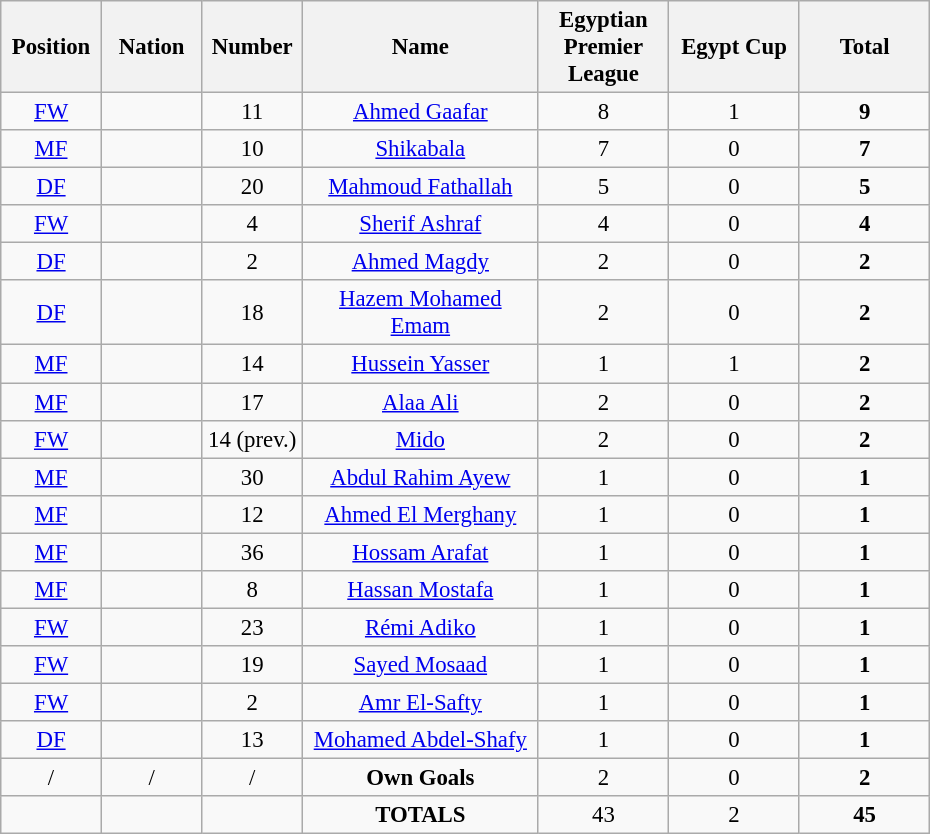<table class="wikitable" style="font-size: 95%; text-align: center;">
<tr>
<th width=60>Position</th>
<th width=60>Nation</th>
<th width=60>Number</th>
<th width=150>Name</th>
<th width=80>Egyptian Premier League</th>
<th width=80>Egypt Cup</th>
<th width=80>Total</th>
</tr>
<tr>
<td><a href='#'>FW</a></td>
<td></td>
<td>11</td>
<td><a href='#'>Ahmed Gaafar</a></td>
<td>8</td>
<td>1</td>
<td><strong>9</strong></td>
</tr>
<tr>
<td><a href='#'>MF</a></td>
<td></td>
<td>10</td>
<td><a href='#'>Shikabala</a></td>
<td>7</td>
<td>0</td>
<td><strong>7</strong></td>
</tr>
<tr>
<td><a href='#'>DF</a></td>
<td></td>
<td>20</td>
<td><a href='#'>Mahmoud Fathallah</a></td>
<td>5</td>
<td>0</td>
<td><strong>5</strong></td>
</tr>
<tr>
<td><a href='#'>FW</a></td>
<td></td>
<td>4</td>
<td><a href='#'>Sherif Ashraf</a></td>
<td>4</td>
<td>0</td>
<td><strong>4</strong></td>
</tr>
<tr>
<td><a href='#'>DF</a></td>
<td></td>
<td>2</td>
<td><a href='#'>Ahmed Magdy</a></td>
<td>2</td>
<td>0</td>
<td><strong>2</strong></td>
</tr>
<tr>
<td><a href='#'>DF</a></td>
<td></td>
<td>18</td>
<td><a href='#'>Hazem Mohamed Emam</a></td>
<td>2</td>
<td>0</td>
<td><strong>2</strong></td>
</tr>
<tr>
<td><a href='#'>MF</a></td>
<td></td>
<td>14</td>
<td><a href='#'>Hussein Yasser</a></td>
<td>1</td>
<td>1</td>
<td><strong>2</strong></td>
</tr>
<tr>
<td><a href='#'>MF</a></td>
<td></td>
<td>17</td>
<td><a href='#'>Alaa Ali</a></td>
<td>2</td>
<td>0</td>
<td><strong>2</strong></td>
</tr>
<tr>
<td><a href='#'>FW</a></td>
<td></td>
<td>14 (prev.)</td>
<td><a href='#'>Mido</a></td>
<td>2</td>
<td>0</td>
<td><strong>2</strong></td>
</tr>
<tr>
<td><a href='#'>MF</a></td>
<td></td>
<td>30</td>
<td><a href='#'>Abdul Rahim Ayew</a></td>
<td>1</td>
<td>0</td>
<td><strong>1</strong></td>
</tr>
<tr>
<td><a href='#'>MF</a></td>
<td></td>
<td>12</td>
<td><a href='#'>Ahmed El Merghany</a></td>
<td>1</td>
<td>0</td>
<td><strong>1</strong></td>
</tr>
<tr>
<td><a href='#'>MF</a></td>
<td></td>
<td>36</td>
<td><a href='#'>Hossam Arafat</a></td>
<td>1</td>
<td>0</td>
<td><strong>1</strong></td>
</tr>
<tr>
<td><a href='#'>MF</a></td>
<td></td>
<td>8</td>
<td><a href='#'>Hassan Mostafa</a></td>
<td>1</td>
<td>0</td>
<td><strong>1</strong></td>
</tr>
<tr>
<td><a href='#'>FW</a></td>
<td></td>
<td>23</td>
<td><a href='#'>Rémi Adiko</a></td>
<td>1</td>
<td>0</td>
<td><strong>1</strong></td>
</tr>
<tr>
<td><a href='#'>FW</a></td>
<td></td>
<td>19</td>
<td><a href='#'>Sayed Mosaad</a></td>
<td>1</td>
<td>0</td>
<td><strong>1</strong></td>
</tr>
<tr>
<td><a href='#'>FW</a></td>
<td></td>
<td>2</td>
<td><a href='#'>Amr El-Safty</a></td>
<td>1</td>
<td>0</td>
<td><strong>1</strong></td>
</tr>
<tr>
<td><a href='#'>DF</a></td>
<td></td>
<td>13</td>
<td><a href='#'>Mohamed Abdel-Shafy</a></td>
<td>1</td>
<td>0</td>
<td><strong>1</strong></td>
</tr>
<tr>
<td>/</td>
<td>/</td>
<td>/</td>
<td><strong>Own Goals</strong></td>
<td>2</td>
<td>0</td>
<td><strong>2</strong></td>
</tr>
<tr>
<td></td>
<td></td>
<td></td>
<td><strong>TOTALS</strong></td>
<td>43</td>
<td>2</td>
<td><strong>45</strong></td>
</tr>
</table>
